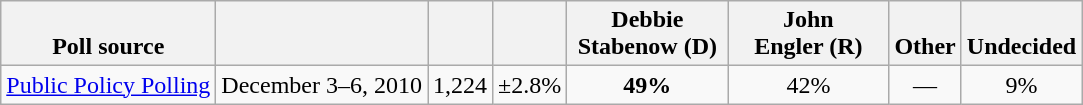<table class="wikitable" style="text-align:center">
<tr valign= bottom>
<th>Poll source</th>
<th></th>
<th></th>
<th></th>
<th style="width:100px;">Debbie<br>Stabenow (D)</th>
<th style="width:100px;">John<br>Engler (R)</th>
<th>Other</th>
<th>Undecided</th>
</tr>
<tr>
<td align=left><a href='#'>Public Policy Polling</a></td>
<td>December 3–6, 2010</td>
<td>1,224</td>
<td>±2.8%</td>
<td><strong>49%</strong></td>
<td>42%</td>
<td>—</td>
<td>9%</td>
</tr>
</table>
